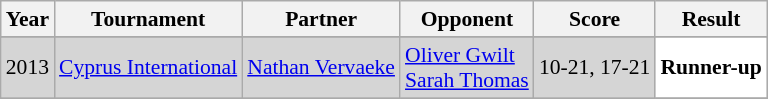<table class="sortable wikitable" style="font-size: 90%;">
<tr>
<th>Year</th>
<th>Tournament</th>
<th>Partner</th>
<th>Opponent</th>
<th>Score</th>
<th>Result</th>
</tr>
<tr>
</tr>
<tr style="background:#D5D5D5">
<td align="center">2013</td>
<td align="left"><a href='#'>Cyprus International</a></td>
<td align="left"> <a href='#'>Nathan Vervaeke</a></td>
<td align="left"> <a href='#'>Oliver Gwilt</a><br> <a href='#'>Sarah Thomas</a></td>
<td align="left">10-21, 17-21</td>
<td style="text-align:left; background:white"> <strong>Runner-up</strong></td>
</tr>
<tr>
</tr>
</table>
